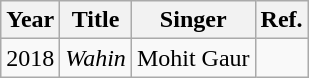<table class="wikitable sortable">
<tr>
<th>Year</th>
<th>Title</th>
<th>Singer</th>
<th class="unsortable">Ref.</th>
</tr>
<tr>
<td>2018</td>
<td><em>Wahin</em></td>
<td>Mohit Gaur</td>
<td></td>
</tr>
</table>
